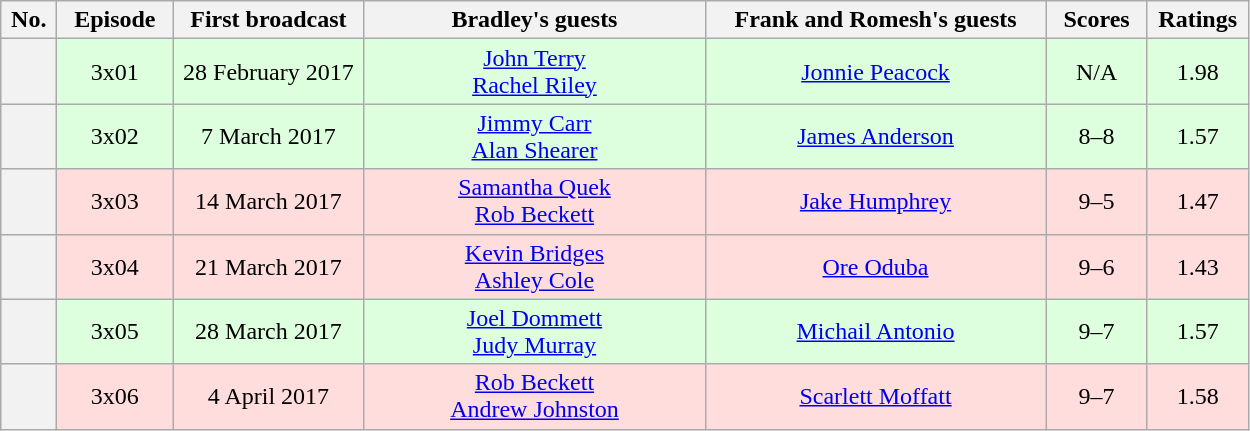<table class="wikitable plainrowheaders" style="text-align:center;">
<tr>
<th scope"col" width="30px">No.</th>
<th scope"col" width="70px">Episode</th>
<th scope"col" width="120px">First broadcast</th>
<th scope"col" width="220px">Bradley's guests</th>
<th scope"col" width="220px">Frank and Romesh's guests</th>
<th scope"col" width="60px">Scores</th>
<th scope"col" width="60px">Ratings</th>
</tr>
<tr style="background:#dfd;">
<th scope="row"></th>
<td>3x01</td>
<td>28 February 2017</td>
<td><a href='#'>John Terry</a><br><a href='#'>Rachel Riley</a></td>
<td><a href='#'>Jonnie Peacock</a></td>
<td>N/A</td>
<td>1.98</td>
</tr>
<tr style="background:#dfd;">
<th scope="row"></th>
<td>3x02</td>
<td>7 March 2017</td>
<td><a href='#'>Jimmy Carr</a><br><a href='#'>Alan Shearer</a></td>
<td><a href='#'>James Anderson</a></td>
<td>8–8</td>
<td>1.57</td>
</tr>
<tr style="background:#fdd;">
<th scope="row"></th>
<td>3x03</td>
<td>14 March 2017</td>
<td><a href='#'>Samantha Quek</a><br><a href='#'>Rob Beckett</a></td>
<td><a href='#'>Jake Humphrey</a></td>
<td>9–5</td>
<td>1.47</td>
</tr>
<tr style="background:#fdd;">
<th scope="row"></th>
<td>3x04</td>
<td>21 March 2017</td>
<td><a href='#'>Kevin Bridges</a><br><a href='#'>Ashley Cole</a></td>
<td><a href='#'>Ore Oduba</a></td>
<td>9–6</td>
<td>1.43</td>
</tr>
<tr style="background:#dfd;">
<th scope="row"></th>
<td>3x05</td>
<td>28 March 2017</td>
<td><a href='#'>Joel Dommett</a><br><a href='#'>Judy Murray</a></td>
<td><a href='#'>Michail Antonio</a></td>
<td>9–7</td>
<td>1.57</td>
</tr>
<tr style="background:#fdd;">
<th scope="row"></th>
<td>3x06</td>
<td>4 April 2017</td>
<td><a href='#'>Rob Beckett</a><br><a href='#'>Andrew Johnston</a></td>
<td><a href='#'>Scarlett Moffatt</a></td>
<td>9–7</td>
<td>1.58</td>
</tr>
</table>
